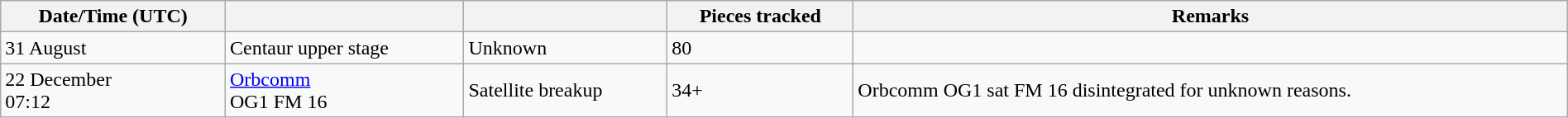<table class="wikitable" style="width:100%;">
<tr>
<th>Date/Time (UTC)</th>
<th></th>
<th></th>
<th>Pieces tracked</th>
<th>Remarks</th>
</tr>
<tr>
<td>31 August</td>
<td>Centaur upper stage</td>
<td>Unknown</td>
<td>80</td>
<td></td>
</tr>
<tr>
<td>22 December <br> 07:12</td>
<td><a href='#'>Orbcomm</a> <br> OG1 FM 16</td>
<td>Satellite breakup</td>
<td>34+</td>
<td>Orbcomm OG1 sat FM 16 disintegrated for unknown reasons.</td>
</tr>
</table>
